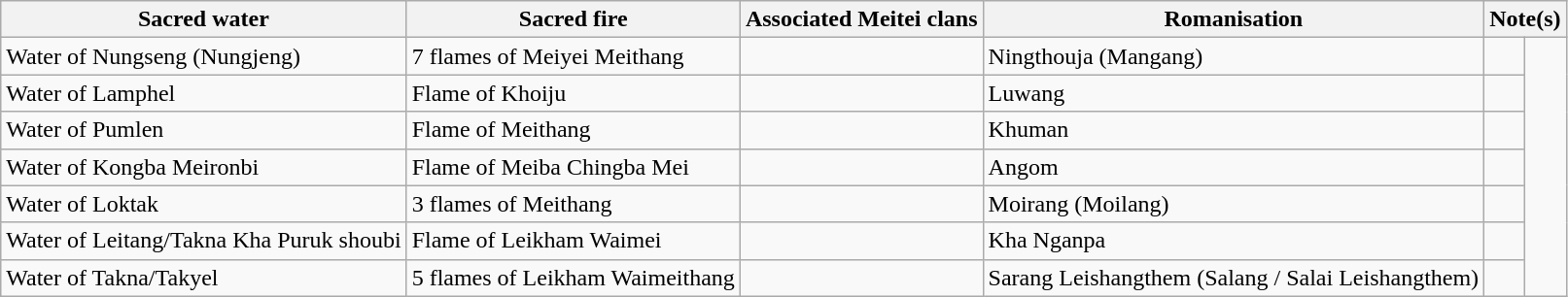<table class="wikitable sortable">
<tr>
<th>Sacred water</th>
<th>Sacred fire</th>
<th>Associated Meitei clans</th>
<th>Romanisation</th>
<th colspan="2">Note(s)</th>
</tr>
<tr>
<td>Water of Nungseng (Nungjeng)</td>
<td>7 flames of Meiyei Meithang</td>
<td></td>
<td>Ningthouja (Mangang)</td>
<td></td>
<td rowspan="7"></td>
</tr>
<tr>
<td>Water of Lamphel</td>
<td>Flame of Khoiju</td>
<td></td>
<td>Luwang</td>
<td></td>
</tr>
<tr>
<td>Water of Pumlen</td>
<td>Flame of Meithang</td>
<td></td>
<td>Khuman</td>
<td></td>
</tr>
<tr>
<td>Water of Kongba Meironbi</td>
<td>Flame of Meiba Chingba Mei</td>
<td></td>
<td>Angom</td>
<td></td>
</tr>
<tr>
<td>Water of Loktak</td>
<td>3 flames of Meithang</td>
<td></td>
<td>Moirang (Moilang)</td>
<td></td>
</tr>
<tr>
<td>Water of Leitang/Takna Kha Puruk shoubi</td>
<td>Flame of Leikham Waimei</td>
<td></td>
<td>Kha Nganpa</td>
<td></td>
</tr>
<tr>
<td>Water of Takna/Takyel</td>
<td>5 flames of Leikham Waimeithang</td>
<td></td>
<td>Sarang Leishangthem (Salang / Salai Leishangthem)</td>
<td></td>
</tr>
</table>
